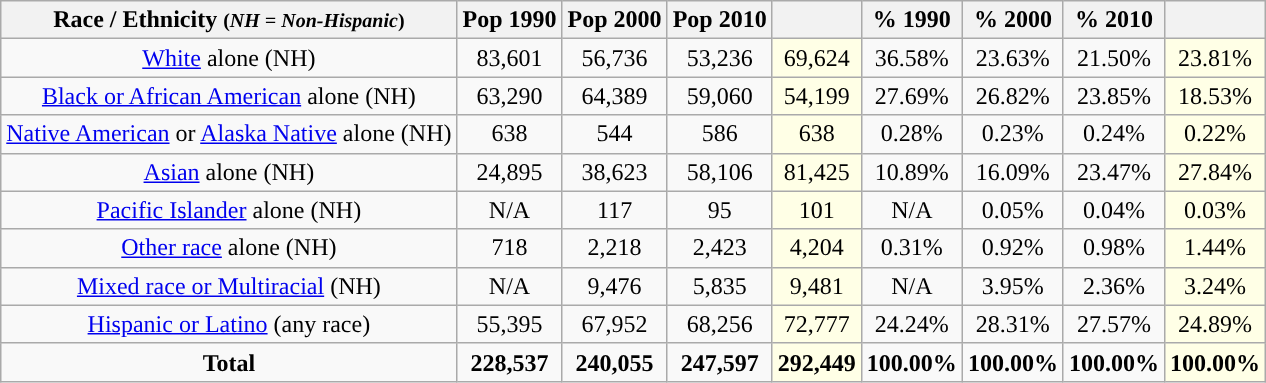<table class="wikitable" style="text-align:center;">
<tr>
<th>Race / Ethnicity <small>(<em>NH = Non-Hispanic</em>)</small></th>
<th>Pop 1990</th>
<th>Pop 2000</th>
<th>Pop 2010</th>
<th></th>
<th>% 1990</th>
<th>% 2000</th>
<th>% 2010</th>
<th></th>
</tr>
<tr>
<td><a href='#'>White</a> alone (NH)</td>
<td>83,601</td>
<td>56,736</td>
<td>53,236</td>
<td style='background: #ffffe6;'>69,624</td>
<td>36.58%</td>
<td>23.63%</td>
<td>21.50%</td>
<td style='background: #ffffe6;'>23.81%</td>
</tr>
<tr>
<td><a href='#'>Black or African American</a> alone (NH)</td>
<td>63,290</td>
<td>64,389</td>
<td>59,060</td>
<td style='background: #ffffe6;'>54,199</td>
<td>27.69%</td>
<td>26.82%</td>
<td>23.85%</td>
<td style='background: #ffffe6;'>18.53%</td>
</tr>
<tr>
<td><a href='#'>Native American</a> or <a href='#'>Alaska Native</a> alone (NH)</td>
<td>638</td>
<td>544</td>
<td>586</td>
<td style='background: #ffffe6;'>638</td>
<td>0.28%</td>
<td>0.23%</td>
<td>0.24%</td>
<td style='background: #ffffe6;'>0.22%</td>
</tr>
<tr>
<td><a href='#'>Asian</a> alone (NH)</td>
<td>24,895</td>
<td>38,623</td>
<td>58,106</td>
<td style='background: #ffffe6;'>81,425</td>
<td>10.89%</td>
<td>16.09%</td>
<td>23.47%</td>
<td style='background: #ffffe6;'>27.84%</td>
</tr>
<tr>
<td><a href='#'>Pacific Islander</a> alone (NH)</td>
<td>N/A</td>
<td>117</td>
<td>95</td>
<td style='background: #ffffe6;'>101</td>
<td>N/A</td>
<td>0.05%</td>
<td>0.04%</td>
<td style='background: #ffffe6;'>0.03%</td>
</tr>
<tr>
<td><a href='#'>Other race</a> alone (NH)</td>
<td>718</td>
<td>2,218</td>
<td>2,423</td>
<td style='background: #ffffe6;'>4,204</td>
<td>0.31%</td>
<td>0.92%</td>
<td>0.98%</td>
<td style='background: #ffffe6;'>1.44%</td>
</tr>
<tr>
<td><a href='#'>Mixed race or Multiracial</a> (NH)</td>
<td>N/A</td>
<td>9,476</td>
<td>5,835</td>
<td style='background: #ffffe6;'>9,481</td>
<td>N/A</td>
<td>3.95%</td>
<td>2.36%</td>
<td style='background: #ffffe6;'>3.24%</td>
</tr>
<tr>
<td><a href='#'>Hispanic or Latino</a> (any race)</td>
<td>55,395</td>
<td>67,952</td>
<td>68,256</td>
<td style='background: #ffffe6;'>72,777</td>
<td>24.24%</td>
<td>28.31%</td>
<td>27.57%</td>
<td style='background: #ffffe6;'>24.89%</td>
</tr>
<tr>
<td><strong>Total</strong></td>
<td><strong>228,537</strong></td>
<td><strong>240,055</strong></td>
<td><strong>247,597</strong></td>
<td style='background: #ffffe6;'><strong>292,449</strong></td>
<td><strong>100.00%</strong></td>
<td><strong>100.00%</strong></td>
<td><strong>100.00%</strong></td>
<td style='background: #ffffe6;'><strong>100.00%</strong></td>
</tr>
</table>
